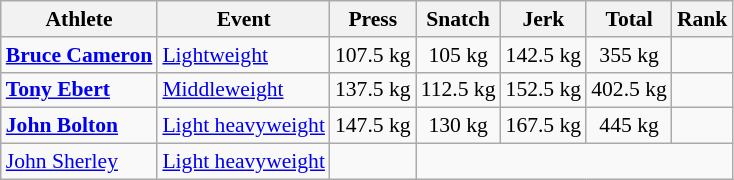<table class="wikitable" style="text-align:center; font-size:90%">
<tr>
<th>Athlete</th>
<th>Event</th>
<th>Press</th>
<th>Snatch</th>
<th>Jerk</th>
<th>Total</th>
<th>Rank</th>
</tr>
<tr>
<td style="text-align:left;"><strong><a href='#'>Bruce Cameron</a></strong></td>
<td style="text-align:left;"><a href='#'>Lightweight</a></td>
<td>107.5 kg</td>
<td>105 kg</td>
<td>142.5 kg</td>
<td>355 kg</td>
<td></td>
</tr>
<tr>
<td style="text-align:left;"><strong><a href='#'>Tony Ebert</a></strong></td>
<td style="text-align:left;"><a href='#'>Middleweight</a></td>
<td>137.5 kg </td>
<td>112.5 kg</td>
<td>152.5 kg</td>
<td>402.5 kg</td>
<td></td>
</tr>
<tr>
<td style="text-align:left;"><strong><a href='#'>John Bolton</a></strong></td>
<td style="text-align:left;"><a href='#'>Light heavyweight</a></td>
<td>147.5 kg </td>
<td>130 kg</td>
<td>167.5 kg</td>
<td>445 kg</td>
<td></td>
</tr>
<tr>
<td style="text-align:left;"><a href='#'>John Sherley</a></td>
<td style="text-align:left;"><a href='#'>Light heavyweight</a></td>
<td></td>
<td colspan=4></td>
</tr>
</table>
